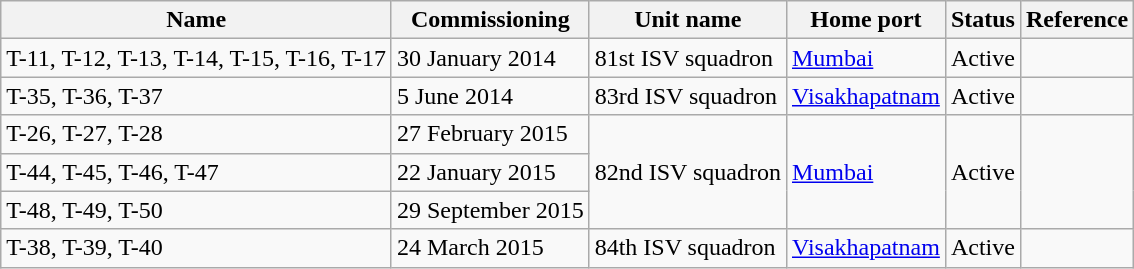<table class="wikitable">
<tr>
<th>Name</th>
<th>Commissioning</th>
<th>Unit name</th>
<th>Home port</th>
<th>Status</th>
<th>Reference</th>
</tr>
<tr>
<td>T-11, T-12, T-13, T-14, T-15, T-16, T-17</td>
<td>30 January 2014</td>
<td>81st ISV squadron</td>
<td><a href='#'>Mumbai</a></td>
<td>Active</td>
<td></td>
</tr>
<tr>
<td>T-35, T-36, T-37</td>
<td>5 June 2014</td>
<td>83rd ISV squadron</td>
<td><a href='#'>Visakhapatnam</a></td>
<td>Active</td>
<td></td>
</tr>
<tr>
<td>T-26, T-27, T-28</td>
<td>27 February 2015</td>
<td rowspan="3">82nd ISV squadron</td>
<td rowspan="3"><a href='#'>Mumbai</a></td>
<td rowspan="3">Active</td>
<td rowspan="3"></td>
</tr>
<tr>
<td>T-44, T-45, T-46, T-47</td>
<td>22 January 2015</td>
</tr>
<tr>
<td>T-48, T-49, T-50</td>
<td>29 September 2015</td>
</tr>
<tr>
<td>T-38, T-39, T-40</td>
<td>24 March 2015</td>
<td>84th ISV squadron</td>
<td><a href='#'>Visakhapatnam</a></td>
<td>Active</td>
<td></td>
</tr>
</table>
